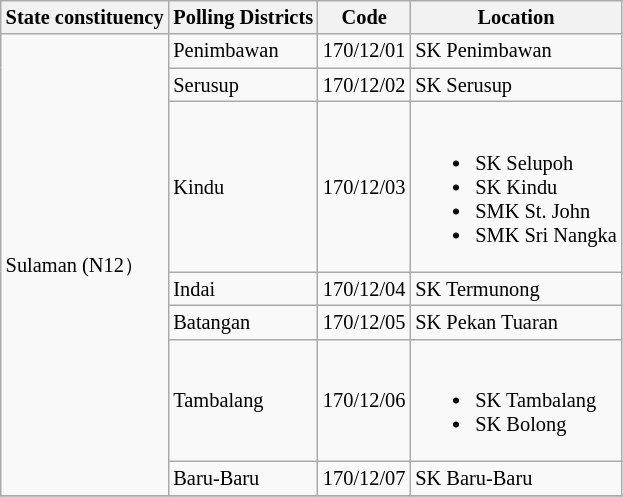<table class="wikitable sortable mw-collapsible" style="white-space:nowrap;font-size:85%">
<tr>
<th>State constituency</th>
<th>Polling Districts</th>
<th>Code</th>
<th>Location</th>
</tr>
<tr>
<td rowspan="7">Sulaman (N12）</td>
<td>Penimbawan</td>
<td>170/12/01</td>
<td>SK Penimbawan</td>
</tr>
<tr>
<td>Serusup</td>
<td>170/12/02</td>
<td>SK Serusup</td>
</tr>
<tr>
<td>Kindu</td>
<td>170/12/03</td>
<td><br><ul><li>SK Selupoh</li><li>SK Kindu</li><li>SMK St. John</li><li>SMK Sri Nangka</li></ul></td>
</tr>
<tr>
<td>Indai</td>
<td>170/12/04</td>
<td>SK Termunong</td>
</tr>
<tr>
<td>Batangan</td>
<td>170/12/05</td>
<td>SK Pekan Tuaran</td>
</tr>
<tr>
<td>Tambalang</td>
<td>170/12/06</td>
<td><br><ul><li>SK Tambalang</li><li>SK Bolong</li></ul></td>
</tr>
<tr>
<td>Baru-Baru</td>
<td>170/12/07</td>
<td>SK Baru-Baru</td>
</tr>
<tr>
</tr>
</table>
